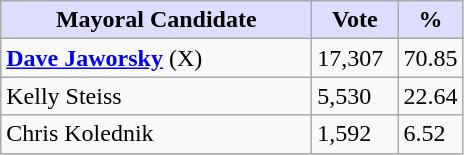<table class="wikitable">
<tr>
<th style="background:#ddf; width:200px;">Mayoral Candidate</th>
<th style="background:#ddf; width:50px;">Vote</th>
<th style="background:#ddf; width:30px;">%</th>
</tr>
<tr>
<td><strong><a href='#'>Dave Jaworsky</a></strong> (X)</td>
<td>17,307</td>
<td>70.85</td>
</tr>
<tr>
<td>Kelly Steiss</td>
<td>5,530</td>
<td>22.64</td>
</tr>
<tr>
<td>Chris Kolednik</td>
<td>1,592</td>
<td>6.52</td>
</tr>
</table>
